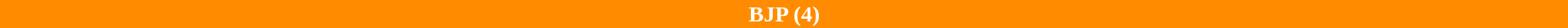<table style="width:88%; text-align:center;">
<tr style="color:white;">
<td style="background:DarkOrange; width:7.26%;"><strong>BJP (4)</strong></td>
</tr>
<tr>
</tr>
</table>
